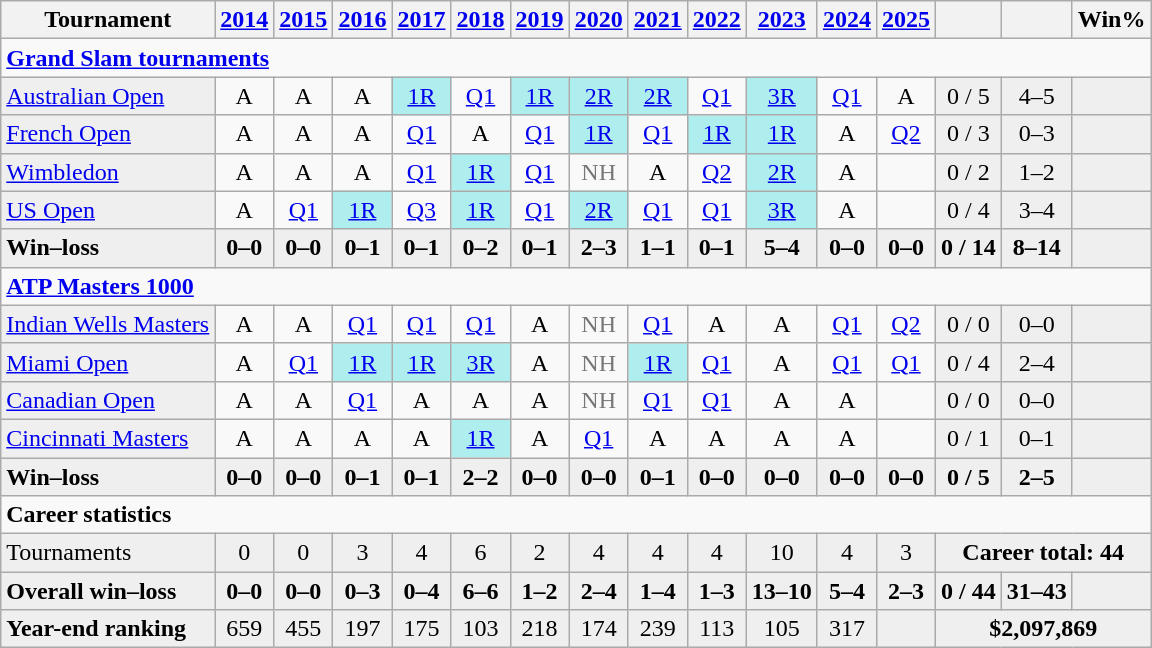<table class=wikitable style=text-align:center>
<tr>
<th>Tournament</th>
<th><a href='#'>2014</a></th>
<th><a href='#'>2015</a></th>
<th><a href='#'>2016</a></th>
<th><a href='#'>2017</a></th>
<th><a href='#'>2018</a></th>
<th><a href='#'>2019</a></th>
<th><a href='#'>2020</a></th>
<th><a href='#'>2021</a></th>
<th><a href='#'>2022</a></th>
<th><a href='#'>2023</a></th>
<th><a href='#'>2024</a></th>
<th><a href='#'>2025</a></th>
<th></th>
<th></th>
<th>Win%</th>
</tr>
<tr>
<td colspan="16" align="left"><strong><a href='#'>Grand Slam tournaments</a></strong></td>
</tr>
<tr>
<td bgcolor=#EFEFEF align=left><a href='#'>Australian Open</a></td>
<td>A</td>
<td>A</td>
<td>A</td>
<td bgcolor=afeeee><a href='#'>1R</a></td>
<td><a href='#'>Q1</a></td>
<td bgcolor=afeeee><a href='#'>1R</a></td>
<td bgcolor=afeeee><a href='#'>2R</a></td>
<td bgcolor=afeeee><a href='#'>2R</a></td>
<td><a href='#'>Q1</a></td>
<td bgcolor=afeeee><a href='#'>3R</a></td>
<td><a href='#'>Q1</a></td>
<td>A</td>
<td bgcolor=efefef>0 / 5</td>
<td bgcolor=efefef>4–5</td>
<td bgcolor=efefef></td>
</tr>
<tr>
<td bgcolor=#EFEFEF align=left><a href='#'>French Open</a></td>
<td>A</td>
<td>A</td>
<td>A</td>
<td><a href='#'>Q1</a></td>
<td>A</td>
<td><a href='#'>Q1</a></td>
<td bgcolor=afeeee><a href='#'>1R</a></td>
<td><a href='#'>Q1</a></td>
<td bgcolor=afeeee><a href='#'>1R</a></td>
<td bgcolor=afeeee><a href='#'>1R</a></td>
<td>A</td>
<td><a href='#'>Q2</a></td>
<td bgcolor=efefef>0 / 3</td>
<td bgcolor=efefef>0–3</td>
<td bgcolor=efefef></td>
</tr>
<tr>
<td bgcolor=#EFEFEF align=left><a href='#'>Wimbledon</a></td>
<td>A</td>
<td>A</td>
<td>A</td>
<td><a href='#'>Q1</a></td>
<td bgcolor=afeeee><a href='#'>1R</a></td>
<td><a href='#'>Q1</a></td>
<td style=color:#767676>NH</td>
<td>A</td>
<td><a href='#'>Q2</a></td>
<td bgcolor=afeeee><a href='#'>2R</a></td>
<td>A</td>
<td></td>
<td bgcolor=efefef>0 / 2</td>
<td bgcolor=efefef>1–2</td>
<td bgcolor=efefef></td>
</tr>
<tr>
<td bgcolor=#EFEFEF align=left><a href='#'>US Open</a></td>
<td>A</td>
<td><a href='#'>Q1</a></td>
<td bgcolor=afeeee><a href='#'>1R</a></td>
<td><a href='#'>Q3</a></td>
<td bgcolor=afeeee><a href='#'>1R</a></td>
<td><a href='#'>Q1</a></td>
<td bgcolor=afeeee><a href='#'>2R</a></td>
<td><a href='#'>Q1</a></td>
<td><a href='#'>Q1</a></td>
<td bgcolor=afeeee><a href='#'>3R</a></td>
<td>A</td>
<td></td>
<td bgcolor=efefef>0 / 4</td>
<td bgcolor=efefef>3–4</td>
<td bgcolor=efefef></td>
</tr>
<tr style=font-weight:bold;background:#efefef>
<td style=text-align:left>Win–loss</td>
<td>0–0</td>
<td>0–0</td>
<td>0–1</td>
<td>0–1</td>
<td>0–2</td>
<td>0–1</td>
<td>2–3</td>
<td>1–1</td>
<td>0–1</td>
<td>5–4</td>
<td>0–0</td>
<td>0–0</td>
<td>0 / 14</td>
<td>8–14</td>
<td></td>
</tr>
<tr>
<td colspan="16" align="left"><strong><a href='#'>ATP Masters 1000</a></strong></td>
</tr>
<tr>
<td bgcolor=#EFEFEF align=left><a href='#'>Indian Wells Masters</a></td>
<td>A</td>
<td>A</td>
<td><a href='#'>Q1</a></td>
<td><a href='#'>Q1</a></td>
<td><a href='#'>Q1</a></td>
<td>A</td>
<td colspan=1 style=color:#767676>NH</td>
<td><a href='#'>Q1</a></td>
<td>A</td>
<td>A</td>
<td><a href='#'>Q1</a></td>
<td><a href='#'>Q2</a></td>
<td bgcolor=efefef>0 / 0</td>
<td bgcolor=efefef>0–0</td>
<td bgcolor=efefef></td>
</tr>
<tr>
<td bgcolor=#EFEFEF align=left><a href='#'>Miami Open</a></td>
<td>A</td>
<td><a href='#'>Q1</a></td>
<td bgcolor=afeeee><a href='#'>1R</a></td>
<td bgcolor=afeeee><a href='#'>1R</a></td>
<td bgcolor=afeeee><a href='#'>3R</a></td>
<td>A</td>
<td style=color:#767676>NH</td>
<td bgcolor=afeeee><a href='#'>1R</a></td>
<td><a href='#'>Q1</a></td>
<td>A</td>
<td><a href='#'>Q1</a></td>
<td><a href='#'>Q1</a></td>
<td bgcolor=efefef>0 / 4</td>
<td bgcolor=efefef>2–4</td>
<td bgcolor=efefef></td>
</tr>
<tr>
<td bgcolor=#EFEFEF align=left><a href='#'>Canadian Open</a></td>
<td>A</td>
<td>A</td>
<td><a href='#'>Q1</a></td>
<td>A</td>
<td>A</td>
<td>A</td>
<td style=color:#767676>NH</td>
<td><a href='#'>Q1</a></td>
<td><a href='#'>Q1</a></td>
<td>A</td>
<td>A</td>
<td></td>
<td bgcolor=efefef>0 / 0</td>
<td bgcolor=efefef>0–0</td>
<td bgcolor=efefef></td>
</tr>
<tr>
<td bgcolor=#EFEFEF align=left><a href='#'>Cincinnati Masters</a></td>
<td>A</td>
<td>A</td>
<td>A</td>
<td>A</td>
<td bgcolor=afeeee><a href='#'>1R</a></td>
<td>A</td>
<td><a href='#'>Q1</a></td>
<td>A</td>
<td>A</td>
<td>A</td>
<td>A</td>
<td></td>
<td bgcolor=efefef>0 / 1</td>
<td bgcolor=efefef>0–1</td>
<td bgcolor=efefef></td>
</tr>
<tr style=font-weight:bold;background:#efefef>
<td style=text-align:left>Win–loss</td>
<td>0–0</td>
<td>0–0</td>
<td>0–1</td>
<td>0–1</td>
<td>2–2</td>
<td>0–0</td>
<td>0–0</td>
<td>0–1</td>
<td>0–0</td>
<td>0–0</td>
<td>0–0</td>
<td>0–0</td>
<td>0 / 5</td>
<td>2–5</td>
<td></td>
</tr>
<tr>
<td colspan="16" style="text-align:left"><strong>Career statistics</strong></td>
</tr>
<tr bgcolor=efefef>
<td align=left>Tournaments</td>
<td>0</td>
<td>0</td>
<td>3</td>
<td>4</td>
<td>6</td>
<td>2</td>
<td>4</td>
<td>4</td>
<td>4</td>
<td>10</td>
<td>4</td>
<td>3</td>
<td colspan="3"><strong>Career total: 44</strong></td>
</tr>
<tr style=font-weight:bold;background:#efefef>
<td style=text-align:left>Overall win–loss</td>
<td>0–0</td>
<td>0–0</td>
<td>0–3</td>
<td>0–4</td>
<td>6–6</td>
<td>1–2</td>
<td>2–4</td>
<td>1–4</td>
<td>1–3</td>
<td>13–10</td>
<td>5–4</td>
<td>2–3</td>
<td>0 / 44</td>
<td>31–43</td>
<td></td>
</tr>
<tr bgcolor=efefef>
<td align=left><strong>Year-end ranking</strong></td>
<td>659</td>
<td>455</td>
<td>197</td>
<td>175</td>
<td>103</td>
<td>218</td>
<td>174</td>
<td>239</td>
<td>113</td>
<td>105</td>
<td>317</td>
<td></td>
<td colspan=3><strong>$2,097,869</strong></td>
</tr>
</table>
